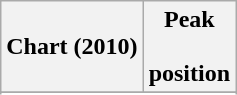<table class="wikitable">
<tr>
<th>Chart (2010)</th>
<th>Peak<br><br>position</th>
</tr>
<tr>
</tr>
<tr>
</tr>
</table>
